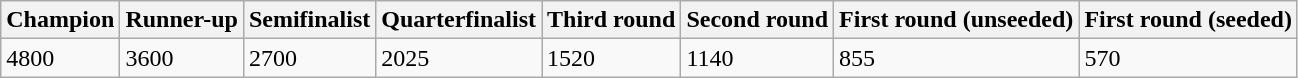<table class="wikitable">
<tr>
<th>Champion</th>
<th>Runner-up</th>
<th>Semifinalist</th>
<th>Quarterfinalist</th>
<th>Third round</th>
<th>Second round</th>
<th>First round (unseeded)</th>
<th>First round (seeded)</th>
</tr>
<tr>
<td>4800</td>
<td>3600</td>
<td>2700</td>
<td>2025</td>
<td>1520</td>
<td>1140</td>
<td>855</td>
<td>570</td>
</tr>
</table>
